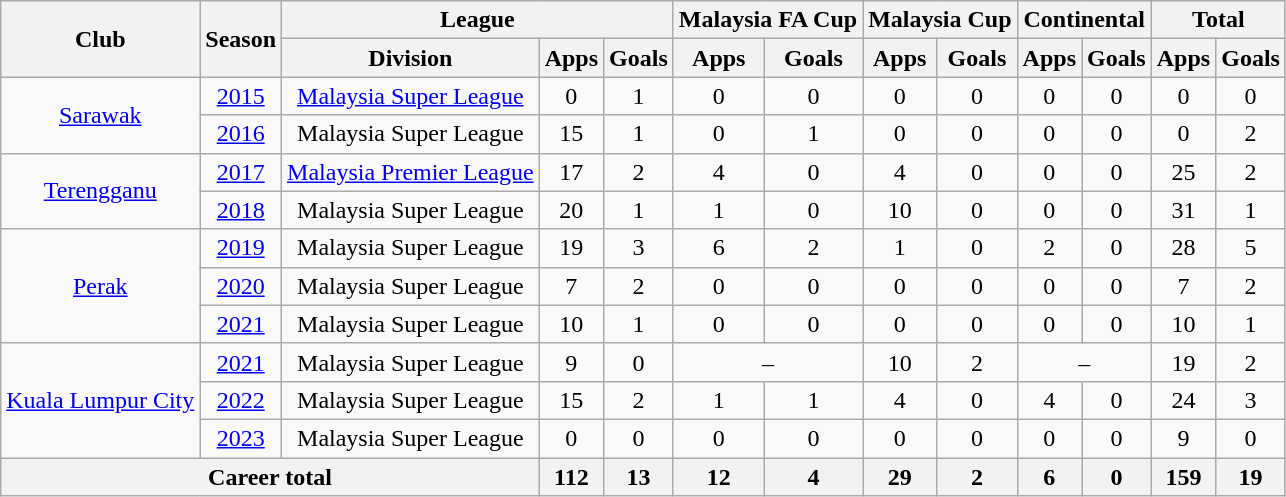<table class="wikitable" style="text-align: center;">
<tr>
<th rowspan="2">Club</th>
<th rowspan="2">Season</th>
<th colspan="3">League</th>
<th colspan="2">Malaysia FA Cup</th>
<th colspan="2">Malaysia Cup</th>
<th colspan="2">Continental</th>
<th colspan="2">Total</th>
</tr>
<tr>
<th>Division</th>
<th>Apps</th>
<th>Goals</th>
<th>Apps</th>
<th>Goals</th>
<th>Apps</th>
<th>Goals</th>
<th>Apps</th>
<th>Goals</th>
<th>Apps</th>
<th>Goals</th>
</tr>
<tr>
<td rowspan="2"><a href='#'>Sarawak</a></td>
<td><a href='#'>2015</a></td>
<td><a href='#'>Malaysia Super League</a></td>
<td>0</td>
<td>1</td>
<td>0</td>
<td>0</td>
<td>0</td>
<td>0</td>
<td>0</td>
<td>0</td>
<td>0</td>
<td>0</td>
</tr>
<tr>
<td><a href='#'>2016</a></td>
<td>Malaysia Super League</td>
<td>15</td>
<td>1</td>
<td>0</td>
<td>1</td>
<td>0</td>
<td>0</td>
<td>0</td>
<td>0</td>
<td>0</td>
<td>2</td>
</tr>
<tr>
<td rowspan="2"><a href='#'>Terengganu</a></td>
<td><a href='#'>2017</a></td>
<td><a href='#'>Malaysia Premier League</a></td>
<td>17</td>
<td>2</td>
<td>4</td>
<td>0</td>
<td>4</td>
<td>0</td>
<td>0</td>
<td>0</td>
<td>25</td>
<td>2</td>
</tr>
<tr>
<td><a href='#'>2018</a></td>
<td>Malaysia Super League</td>
<td>20</td>
<td>1</td>
<td>1</td>
<td>0</td>
<td>10</td>
<td>0</td>
<td>0</td>
<td>0</td>
<td>31</td>
<td>1</td>
</tr>
<tr>
<td rowspan="3"><a href='#'>Perak</a></td>
<td><a href='#'>2019</a></td>
<td>Malaysia Super League</td>
<td>19</td>
<td>3</td>
<td>6</td>
<td>2</td>
<td>1</td>
<td>0</td>
<td>2</td>
<td>0</td>
<td>28</td>
<td>5</td>
</tr>
<tr>
<td><a href='#'>2020</a></td>
<td>Malaysia Super League</td>
<td>7</td>
<td>2</td>
<td>0</td>
<td>0</td>
<td>0</td>
<td>0</td>
<td>0</td>
<td>0</td>
<td>7</td>
<td>2</td>
</tr>
<tr>
<td><a href='#'>2021</a></td>
<td>Malaysia Super League</td>
<td>10</td>
<td>1</td>
<td>0</td>
<td>0</td>
<td>0</td>
<td>0</td>
<td>0</td>
<td>0</td>
<td>10</td>
<td>1</td>
</tr>
<tr>
<td rowspan="3"><a href='#'>Kuala Lumpur City</a></td>
<td><a href='#'>2021</a></td>
<td>Malaysia Super League</td>
<td>9</td>
<td>0</td>
<td colspan=2>–</td>
<td>10</td>
<td>2</td>
<td colspan=2>–</td>
<td>19</td>
<td>2</td>
</tr>
<tr>
<td><a href='#'>2022</a></td>
<td>Malaysia Super League</td>
<td>15</td>
<td>2</td>
<td>1</td>
<td>1</td>
<td>4</td>
<td>0</td>
<td>4</td>
<td>0</td>
<td>24</td>
<td>3</td>
</tr>
<tr>
<td><a href='#'>2023</a></td>
<td>Malaysia Super League</td>
<td>0</td>
<td>0</td>
<td>0</td>
<td>0</td>
<td>0</td>
<td>0</td>
<td>0</td>
<td>0</td>
<td>9</td>
<td>0</td>
</tr>
<tr>
<th colspan="3">Career total</th>
<th>112</th>
<th>13</th>
<th>12</th>
<th>4</th>
<th>29</th>
<th>2</th>
<th>6</th>
<th>0</th>
<th>159</th>
<th>19</th>
</tr>
</table>
